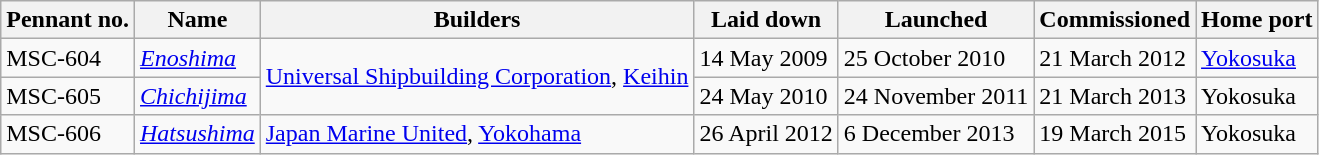<table class="wikitable">
<tr>
<th>Pennant no.</th>
<th>Name</th>
<th>Builders</th>
<th>Laid down</th>
<th>Launched</th>
<th>Commissioned</th>
<th>Home port</th>
</tr>
<tr>
<td>MSC-604</td>
<td><em><a href='#'>Enoshima</a></em></td>
<td rowspan="2"><a href='#'>Universal Shipbuilding Corporation</a>, <a href='#'>Keihin</a></td>
<td>14 May 2009</td>
<td>25 October 2010</td>
<td>21 March 2012</td>
<td><a href='#'>Yokosuka</a></td>
</tr>
<tr>
<td>MSC-605</td>
<td><em><a href='#'>Chichijima</a></em></td>
<td>24 May 2010</td>
<td>24 November 2011</td>
<td>21 March 2013</td>
<td>Yokosuka</td>
</tr>
<tr>
<td>MSC-606</td>
<td><em><a href='#'>Hatsushima</a></em></td>
<td><a href='#'>Japan Marine United</a>, <a href='#'>Yokohama</a></td>
<td>26 April 2012</td>
<td>6 December 2013</td>
<td>19 March 2015</td>
<td>Yokosuka</td>
</tr>
</table>
